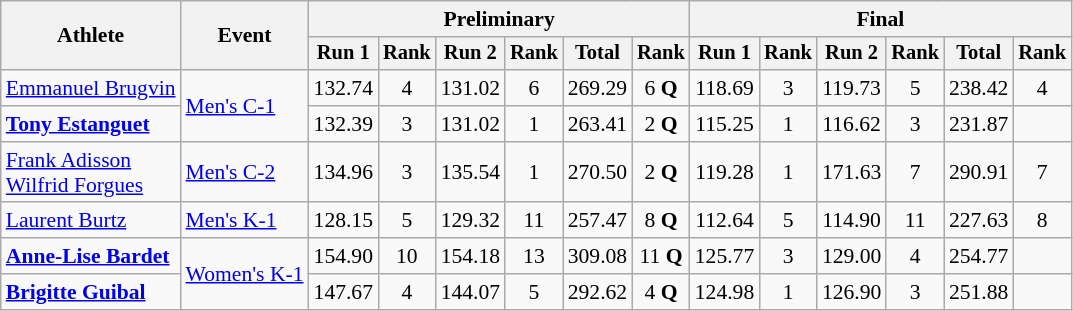<table class="wikitable" style="font-size:90%">
<tr>
<th rowspan="2">Athlete</th>
<th rowspan="2">Event</th>
<th colspan="6">Preliminary</th>
<th colspan="6">Final</th>
</tr>
<tr style="font-size:95%">
<th>Run 1</th>
<th>Rank</th>
<th>Run 2</th>
<th>Rank</th>
<th>Total</th>
<th>Rank</th>
<th>Run 1</th>
<th>Rank</th>
<th>Run 2</th>
<th>Rank</th>
<th>Total</th>
<th>Rank</th>
</tr>
<tr>
<td align=left><a href='#'>Emmanuel Brugvin</a></td>
<td align=left rowspan=2><a href='#'>Men's C-1</a></td>
<td align=center>132.74</td>
<td align=center>4</td>
<td align=center>131.02</td>
<td align=center>6</td>
<td align=center>269.29</td>
<td align=center>6 <strong>Q</strong></td>
<td align=center>118.69</td>
<td align=center>3</td>
<td align=center>119.73</td>
<td align=center>5</td>
<td align=center>238.42</td>
<td align=center>4</td>
</tr>
<tr>
<td align=left><strong><a href='#'>Tony Estanguet</a></strong></td>
<td align=center>132.39</td>
<td align=center>3</td>
<td align=center>131.02</td>
<td align=center>1</td>
<td align=center>263.41</td>
<td align=center>2 <strong>Q</strong></td>
<td align=center>115.25</td>
<td align=center>1</td>
<td align=center>116.62</td>
<td align=center>3</td>
<td align=center>231.87</td>
<td align=center></td>
</tr>
<tr>
<td align=left><a href='#'>Frank Adisson</a><br> <a href='#'>Wilfrid Forgues</a></td>
<td align=left><a href='#'>Men's C-2</a></td>
<td align=center>134.96</td>
<td align=center>3</td>
<td align=center>135.54</td>
<td align=center>1</td>
<td align=center>270.50</td>
<td align=center>2 <strong>Q</strong></td>
<td align=center>119.28</td>
<td align=center>1</td>
<td align=center>171.63</td>
<td align=center>7</td>
<td align=center>290.91</td>
<td align=center>7</td>
</tr>
<tr>
<td align=left><a href='#'>Laurent Burtz</a></td>
<td align=left><a href='#'>Men's K-1</a></td>
<td align=center>128.15</td>
<td align=center>5</td>
<td align=center>129.32</td>
<td align=center>11</td>
<td align=center>257.47</td>
<td align=center>8 <strong>Q</strong></td>
<td align=center>112.64</td>
<td align=center>5</td>
<td align=center>114.90</td>
<td align=center>11</td>
<td align=center>227.63</td>
<td align=center>8</td>
</tr>
<tr>
<td align=left><strong><a href='#'>Anne-Lise Bardet</a></strong></td>
<td align=left rowspan=2><a href='#'>Women's K-1</a></td>
<td align=center>154.90</td>
<td align=center>10</td>
<td align=center>154.18</td>
<td align=center>13</td>
<td align=center>309.08</td>
<td align=center>11 <strong>Q</strong></td>
<td align=center>125.77</td>
<td align=center>3</td>
<td align=center>129.00</td>
<td align=center>4</td>
<td align=center>254.77</td>
<td align=center></td>
</tr>
<tr>
<td align=left><strong><a href='#'>Brigitte Guibal</a></strong></td>
<td align=center>147.67</td>
<td align=center>4</td>
<td align=center>144.07</td>
<td align=center>5</td>
<td align=center>292.62</td>
<td align=center>4 <strong>Q</strong></td>
<td align=center>124.98</td>
<td align=center>1</td>
<td align=center>126.90</td>
<td align=center>3</td>
<td align=center>251.88</td>
<td align=center></td>
</tr>
</table>
